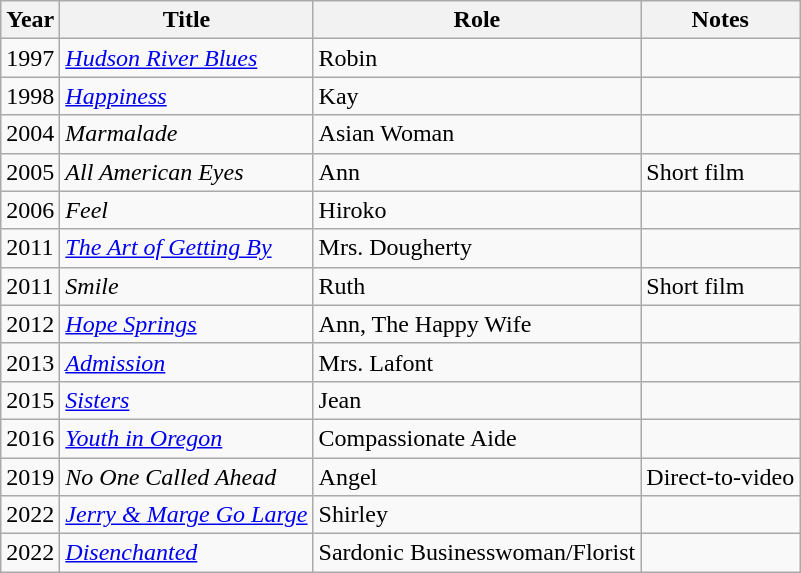<table class="wikitable sortable">
<tr>
<th>Year</th>
<th>Title</th>
<th>Role</th>
<th>Notes</th>
</tr>
<tr>
<td>1997</td>
<td><em><a href='#'>Hudson River Blues</a></em></td>
<td>Robin</td>
<td></td>
</tr>
<tr>
<td>1998</td>
<td><em><a href='#'>Happiness</a></em></td>
<td>Kay</td>
<td></td>
</tr>
<tr>
<td>2004</td>
<td><em>Marmalade</em></td>
<td>Asian Woman</td>
<td></td>
</tr>
<tr>
<td>2005</td>
<td><em>All American Eyes</em></td>
<td>Ann</td>
<td>Short film</td>
</tr>
<tr>
<td>2006</td>
<td><em>Feel</em></td>
<td>Hiroko</td>
<td></td>
</tr>
<tr>
<td>2011</td>
<td><em><a href='#'>The Art of Getting By</a></em></td>
<td>Mrs. Dougherty</td>
<td></td>
</tr>
<tr>
<td>2011</td>
<td><em>Smile</em></td>
<td>Ruth</td>
<td>Short film</td>
</tr>
<tr>
<td>2012</td>
<td><em><a href='#'>Hope Springs</a></em></td>
<td>Ann, The Happy Wife</td>
<td></td>
</tr>
<tr>
<td>2013</td>
<td><em><a href='#'>Admission</a></em></td>
<td>Mrs. Lafont</td>
<td></td>
</tr>
<tr>
<td>2015</td>
<td><em><a href='#'>Sisters</a></em></td>
<td>Jean</td>
<td></td>
</tr>
<tr>
<td>2016</td>
<td><em><a href='#'>Youth in Oregon</a></em></td>
<td>Compassionate Aide</td>
<td></td>
</tr>
<tr>
<td>2019</td>
<td><em>No One Called Ahead</em></td>
<td>Angel</td>
<td>Direct-to-video</td>
</tr>
<tr>
<td>2022</td>
<td><em><a href='#'>Jerry & Marge Go Large</a></em></td>
<td>Shirley</td>
<td></td>
</tr>
<tr>
<td>2022</td>
<td><em><a href='#'>Disenchanted</a></em></td>
<td>Sardonic Businesswoman/Florist</td>
<td></td>
</tr>
</table>
